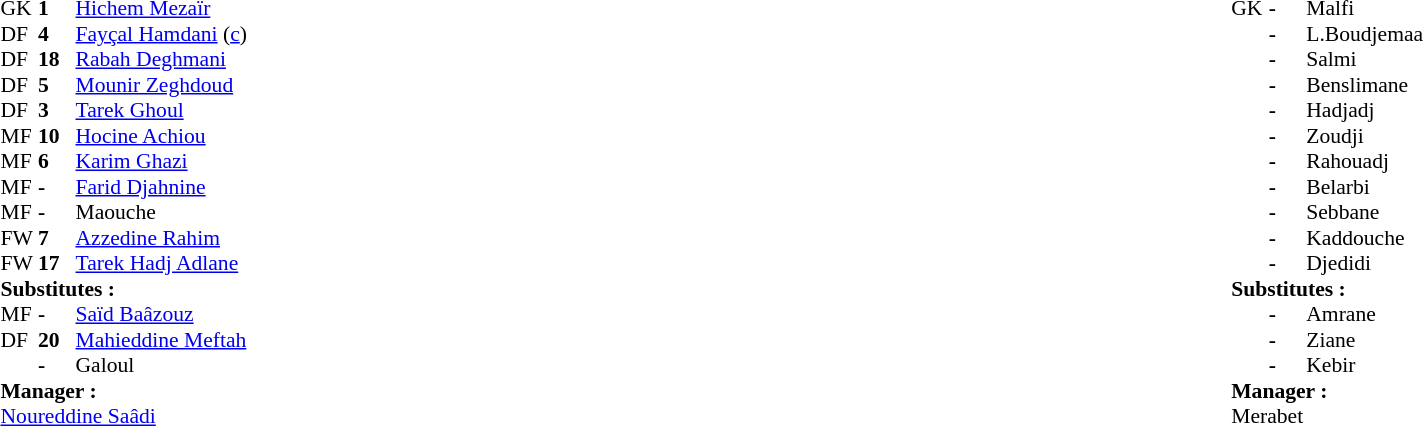<table width="100%">
<tr>
<td valign="top" width="50%"><br><table style="font-size: 90%" cellspacing="0" cellpadding="0">
<tr>
<td colspan="4"></td>
</tr>
<tr>
<th width="25"></th>
<th width="25"></th>
<th width="200"></th>
<th></th>
</tr>
<tr>
<td>GK</td>
<td><strong>1</strong></td>
<td> <a href='#'>Hichem Mezaïr</a></td>
</tr>
<tr>
<td>DF</td>
<td><strong>4</strong></td>
<td> <a href='#'>Fayçal Hamdani</a> (<a href='#'>c</a>)</td>
</tr>
<tr>
<td>DF</td>
<td><strong>18</strong></td>
<td> <a href='#'>Rabah Deghmani</a></td>
</tr>
<tr>
<td>DF</td>
<td><strong>5</strong></td>
<td> <a href='#'>Mounir Zeghdoud</a></td>
</tr>
<tr>
<td>DF</td>
<td><strong>3</strong></td>
<td> <a href='#'>Tarek Ghoul</a></td>
</tr>
<tr>
<td>MF</td>
<td><strong>10</strong></td>
<td> <a href='#'>Hocine Achiou</a></td>
</tr>
<tr>
<td>MF</td>
<td><strong>6</strong></td>
<td> <a href='#'>Karim Ghazi</a></td>
</tr>
<tr>
<td>MF</td>
<td><strong>-</strong></td>
<td> <a href='#'>Farid Djahnine</a></td>
<td></td>
<td></td>
</tr>
<tr>
<td>MF</td>
<td><strong>-</strong></td>
<td> Maouche</td>
</tr>
<tr>
<td>FW</td>
<td><strong>7</strong></td>
<td> <a href='#'>Azzedine Rahim</a></td>
<td></td>
<td></td>
</tr>
<tr>
<td>FW</td>
<td><strong>17</strong></td>
<td> <a href='#'>Tarek Hadj Adlane</a></td>
<td></td>
<td></td>
</tr>
<tr>
<td colspan=3><strong>Substitutes : </strong></td>
</tr>
<tr>
<td>MF</td>
<td><strong>-</strong></td>
<td> <a href='#'>Saïd Baâzouz</a></td>
<td></td>
<td></td>
</tr>
<tr>
<td>DF</td>
<td><strong>20</strong></td>
<td> <a href='#'>Mahieddine Meftah</a></td>
<td></td>
<td></td>
</tr>
<tr>
<td></td>
<td><strong>-</strong></td>
<td> Galoul</td>
<td></td>
<td></td>
</tr>
<tr>
<td colspan=3><strong>Manager :</strong></td>
</tr>
<tr>
<td colspan=4> <a href='#'>Noureddine Saâdi</a></td>
</tr>
</table>
</td>
<td valign="top"></td>
<td valign="top" width="50%"><br><table style="font-size: 90%" cellspacing="0" cellpadding="0" align="center">
<tr>
<td colspan="4"></td>
</tr>
<tr>
<th width="25"></th>
<th width="25"></th>
<th width="200"></th>
<th></th>
</tr>
<tr>
<td>GK</td>
<td><strong>-</strong></td>
<td> Malfi</td>
</tr>
<tr>
<td></td>
<td><strong>-</strong></td>
<td> L.Boudjemaa</td>
</tr>
<tr>
<td></td>
<td><strong>-</strong></td>
<td> Salmi</td>
</tr>
<tr>
<td></td>
<td><strong>-</strong></td>
<td> Benslimane</td>
</tr>
<tr>
<td></td>
<td><strong>-</strong></td>
<td> Hadjadj</td>
</tr>
<tr>
<td></td>
<td><strong>-</strong></td>
<td> Zoudji</td>
</tr>
<tr>
<td></td>
<td><strong>-</strong></td>
<td> Rahouadj</td>
<td></td>
<td></td>
</tr>
<tr>
<td></td>
<td><strong>-</strong></td>
<td>  Belarbi</td>
<td></td>
<td></td>
</tr>
<tr>
<td></td>
<td><strong>-</strong></td>
<td> Sebbane</td>
</tr>
<tr>
<td></td>
<td><strong>-</strong></td>
<td> Kaddouche</td>
</tr>
<tr>
<td></td>
<td><strong>-</strong></td>
<td> Djedidi</td>
<td></td>
<td></td>
</tr>
<tr>
<td colspan=3><strong>Substitutes : </strong></td>
</tr>
<tr>
<td></td>
<td><strong>-</strong></td>
<td> Amrane</td>
<td></td>
<td></td>
</tr>
<tr>
<td></td>
<td><strong>-</strong></td>
<td> Ziane</td>
<td></td>
<td></td>
</tr>
<tr>
<td></td>
<td><strong>-</strong></td>
<td> Kebir</td>
<td></td>
<td></td>
</tr>
<tr>
<td colspan=3><strong>Manager :</strong></td>
</tr>
<tr>
<td colspan=4> Merabet</td>
</tr>
</table>
</td>
</tr>
</table>
